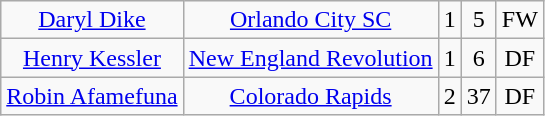<table class="wikitable" style="text-align: center;">
<tr>
<td><a href='#'>Daryl Dike</a></td>
<td><a href='#'>Orlando City SC</a></td>
<td>1</td>
<td>5</td>
<td>FW</td>
</tr>
<tr>
<td><a href='#'>Henry Kessler</a></td>
<td><a href='#'>New England Revolution</a></td>
<td>1</td>
<td>6</td>
<td>DF</td>
</tr>
<tr>
<td><a href='#'>Robin Afamefuna</a></td>
<td><a href='#'>Colorado Rapids</a></td>
<td>2</td>
<td>37</td>
<td>DF</td>
</tr>
</table>
